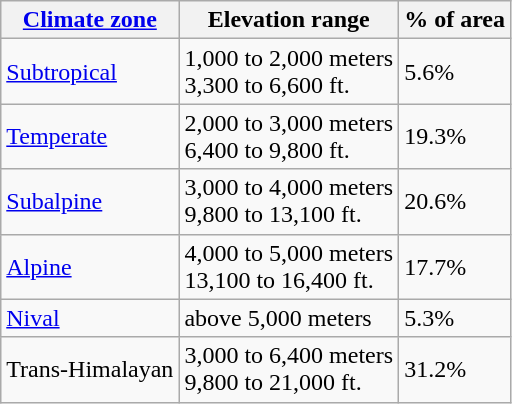<table class="wikitable">
<tr>
<th><a href='#'>Climate zone</a></th>
<th>Elevation range</th>
<th>% of area</th>
</tr>
<tr>
<td><a href='#'>Subtropical</a></td>
<td>1,000 to 2,000 meters<br>3,300 to 6,600 ft.</td>
<td>5.6%</td>
</tr>
<tr>
<td><a href='#'>Temperate</a></td>
<td>2,000 to 3,000 meters<br>6,400 to 9,800 ft.</td>
<td>19.3%</td>
</tr>
<tr>
<td><a href='#'>Subalpine</a></td>
<td>3,000 to 4,000 meters<br>9,800 to 13,100 ft.</td>
<td>20.6%</td>
</tr>
<tr>
<td><a href='#'>Alpine</a></td>
<td>4,000 to 5,000 meters<br>13,100 to 16,400 ft.</td>
<td>17.7%</td>
</tr>
<tr>
<td><a href='#'>Nival</a></td>
<td>above 5,000 meters</td>
<td>5.3%</td>
</tr>
<tr>
<td>Trans-Himalayan<br></td>
<td>3,000 to 6,400 meters<br>9,800 to 21,000 ft.</td>
<td>31.2%</td>
</tr>
</table>
